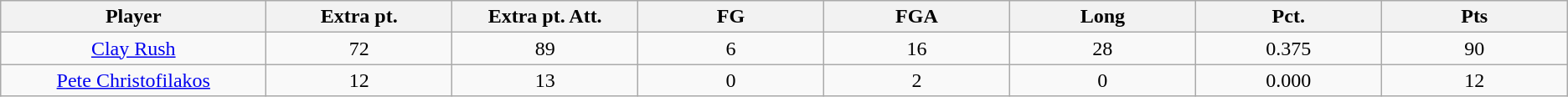<table class="wikitable sortable">
<tr>
<th bgcolor="#DDDDFF" width="10%">Player</th>
<th bgcolor="#DDDDFF" width="7%">Extra pt.</th>
<th bgcolor="#DDDDFF" width="7%">Extra pt. Att.</th>
<th bgcolor="#DDDDFF" width="7%">FG</th>
<th bgcolor="#DDDDFF" width="7%">FGA</th>
<th bgcolor="#DDDDFF" width="7%">Long</th>
<th bgcolor="#DDDDFF" width="7%">Pct.</th>
<th bgcolor="#DDDDFF" width="7%">Pts</th>
</tr>
<tr align="center">
<td><a href='#'>Clay Rush</a></td>
<td>72</td>
<td>89</td>
<td>6</td>
<td>16</td>
<td>28</td>
<td>0.375</td>
<td>90</td>
</tr>
<tr align="center">
<td><a href='#'>Pete Christofilakos</a></td>
<td>12</td>
<td>13</td>
<td>0</td>
<td>2</td>
<td>0</td>
<td>0.000</td>
<td>12</td>
</tr>
</table>
